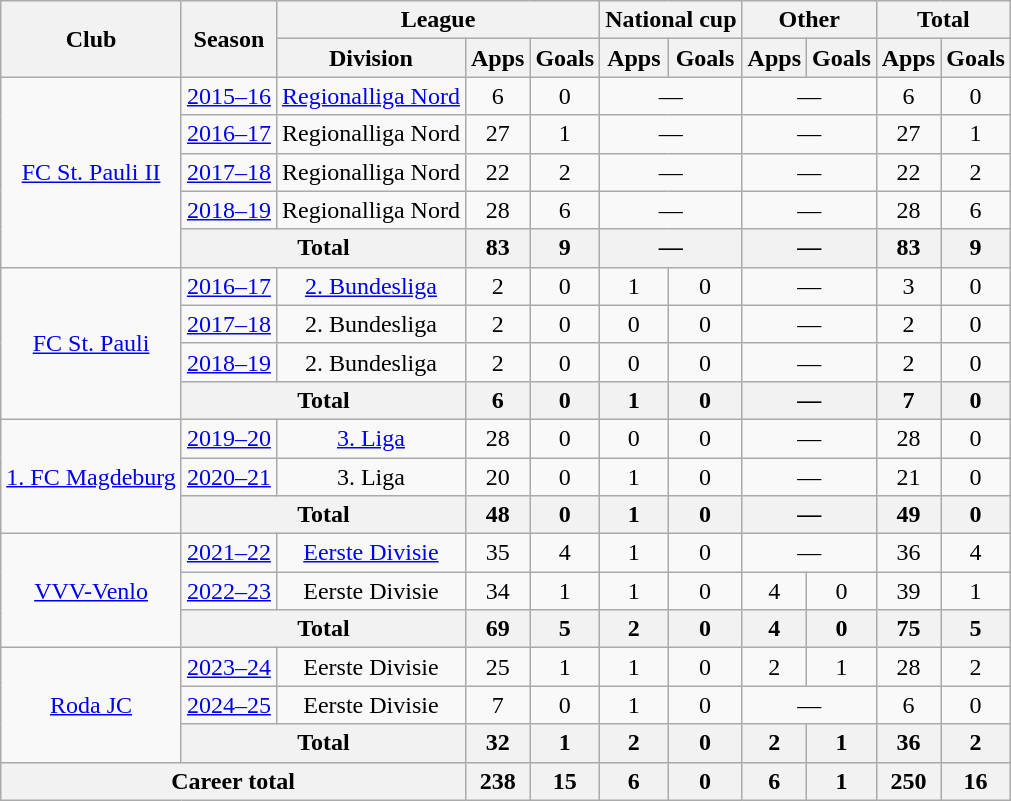<table class="wikitable" style="text-align:center">
<tr>
<th rowspan="2">Club</th>
<th rowspan="2">Season</th>
<th colspan="3">League</th>
<th colspan="2">National cup</th>
<th colspan="2">Other</th>
<th colspan="2">Total</th>
</tr>
<tr>
<th>Division</th>
<th>Apps</th>
<th>Goals</th>
<th>Apps</th>
<th>Goals</th>
<th>Apps</th>
<th>Goals</th>
<th>Apps</th>
<th>Goals</th>
</tr>
<tr>
<td rowspan="5"><a href='#'>FC St. Pauli II</a></td>
<td><a href='#'>2015–16</a></td>
<td><a href='#'>Regionalliga Nord</a></td>
<td>6</td>
<td>0</td>
<td colspan="2">—</td>
<td colspan="2">—</td>
<td>6</td>
<td>0</td>
</tr>
<tr>
<td><a href='#'>2016–17</a></td>
<td>Regionalliga Nord</td>
<td>27</td>
<td>1</td>
<td colspan="2">—</td>
<td colspan="2">—</td>
<td>27</td>
<td>1</td>
</tr>
<tr>
<td><a href='#'>2017–18</a></td>
<td>Regionalliga Nord</td>
<td>22</td>
<td>2</td>
<td colspan="2">—</td>
<td colspan="2">—</td>
<td>22</td>
<td>2</td>
</tr>
<tr>
<td><a href='#'>2018–19</a></td>
<td>Regionalliga Nord</td>
<td>28</td>
<td>6</td>
<td colspan="2">—</td>
<td colspan="2">—</td>
<td>28</td>
<td>6</td>
</tr>
<tr>
<th colspan="2">Total</th>
<th>83</th>
<th>9</th>
<th colspan="2">—</th>
<th colspan="2">—</th>
<th>83</th>
<th>9</th>
</tr>
<tr>
<td rowspan="4"><a href='#'>FC St. Pauli</a></td>
<td><a href='#'>2016–17</a></td>
<td><a href='#'>2. Bundesliga</a></td>
<td>2</td>
<td>0</td>
<td>1</td>
<td>0</td>
<td colspan="2">—</td>
<td>3</td>
<td>0</td>
</tr>
<tr>
<td><a href='#'>2017–18</a></td>
<td>2. Bundesliga</td>
<td>2</td>
<td>0</td>
<td>0</td>
<td>0</td>
<td colspan="2">—</td>
<td>2</td>
<td>0</td>
</tr>
<tr>
<td><a href='#'>2018–19</a></td>
<td>2. Bundesliga</td>
<td>2</td>
<td>0</td>
<td>0</td>
<td>0</td>
<td colspan="2">—</td>
<td>2</td>
<td>0</td>
</tr>
<tr>
<th colspan="2">Total</th>
<th>6</th>
<th>0</th>
<th>1</th>
<th>0</th>
<th colspan="2">—</th>
<th>7</th>
<th>0</th>
</tr>
<tr>
<td rowspan="3"><a href='#'>1. FC Magdeburg</a></td>
<td><a href='#'>2019–20</a></td>
<td><a href='#'>3. Liga</a></td>
<td>28</td>
<td>0</td>
<td>0</td>
<td>0</td>
<td colspan="2">—</td>
<td>28</td>
<td>0</td>
</tr>
<tr>
<td><a href='#'>2020–21</a></td>
<td>3. Liga</td>
<td>20</td>
<td>0</td>
<td>1</td>
<td>0</td>
<td colspan="2">—</td>
<td>21</td>
<td>0</td>
</tr>
<tr>
<th colspan="2">Total</th>
<th>48</th>
<th>0</th>
<th>1</th>
<th>0</th>
<th colspan="2">—</th>
<th>49</th>
<th>0</th>
</tr>
<tr>
<td rowspan="3"><a href='#'>VVV-Venlo</a></td>
<td><a href='#'>2021–22</a></td>
<td><a href='#'>Eerste Divisie</a></td>
<td>35</td>
<td>4</td>
<td>1</td>
<td>0</td>
<td colspan="2">—</td>
<td>36</td>
<td>4</td>
</tr>
<tr>
<td><a href='#'>2022–23</a></td>
<td>Eerste Divisie</td>
<td>34</td>
<td>1</td>
<td>1</td>
<td>0</td>
<td>4</td>
<td>0</td>
<td>39</td>
<td>1</td>
</tr>
<tr>
<th colspan="2">Total</th>
<th>69</th>
<th>5</th>
<th>2</th>
<th>0</th>
<th>4</th>
<th>0</th>
<th>75</th>
<th>5</th>
</tr>
<tr>
<td rowspan="3"><a href='#'>Roda JC</a></td>
<td><a href='#'>2023–24</a></td>
<td>Eerste Divisie</td>
<td>25</td>
<td>1</td>
<td>1</td>
<td>0</td>
<td>2</td>
<td>1</td>
<td>28</td>
<td>2</td>
</tr>
<tr>
<td><a href='#'>2024–25</a></td>
<td>Eerste Divisie</td>
<td>7</td>
<td>0</td>
<td>1</td>
<td>0</td>
<td colspan="2">—</td>
<td>6</td>
<td>0</td>
</tr>
<tr>
<th colspan="2">Total</th>
<th>32</th>
<th>1</th>
<th>2</th>
<th>0</th>
<th>2</th>
<th>1</th>
<th>36</th>
<th>2</th>
</tr>
<tr>
<th colspan="3">Career total</th>
<th>238</th>
<th>15</th>
<th>6</th>
<th>0</th>
<th>6</th>
<th>1</th>
<th>250</th>
<th>16</th>
</tr>
</table>
